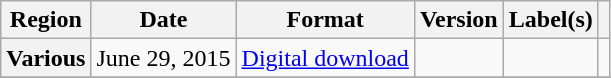<table class="wikitable plainrowheaders">
<tr>
<th scope="col">Region</th>
<th scope="col">Date</th>
<th scope="col">Format</th>
<th scope="col">Version</th>
<th scope="col">Label(s)</th>
<th scope="col"></th>
</tr>
<tr>
<th scope="row">Various</th>
<td>June 29, 2015</td>
<td><a href='#'>Digital download</a></td>
<td></td>
<td></td>
<td align="center"></td>
</tr>
<tr>
</tr>
</table>
